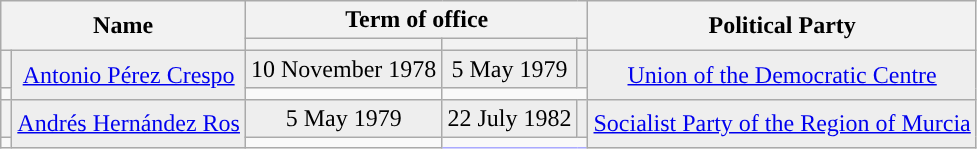<table class="wikitable" style="text-align:center; border:1px #aaf solid;">
<tr>
<th rowspan="2" colspan="2">Name</th>
<th colspan="3">Term of office</th>
<th rowspan="2">Political Party</th>
</tr>
<tr>
<th></th>
<th></th>
<th></th>
</tr>
<tr style="background:#eee;">
<th style="color:inherit;background:"></th>
<td rowspan=2><a href='#'>Antonio Pérez Crespo</a><br></td>
<td>10 November 1978</td>
<td>5 May 1979</td>
<td></td>
<td rowspan=2 ><a href='#'>Union of the Democratic Centre</a></td>
</tr>
<tr>
<td align="left" colspan=3></td>
</tr>
<tr style="background:#eee;">
<th style="color:inherit;background:"></th>
<td rowspan=2><a href='#'>Andrés Hernández Ros</a><br></td>
<td>5 May 1979</td>
<td>22 July 1982</td>
<td></td>
<td rowspan=2 ><a href='#'>Socialist Party of the Region of Murcia</a></td>
</tr>
<tr>
<td align="left" colspan=3></td>
</tr>
</table>
